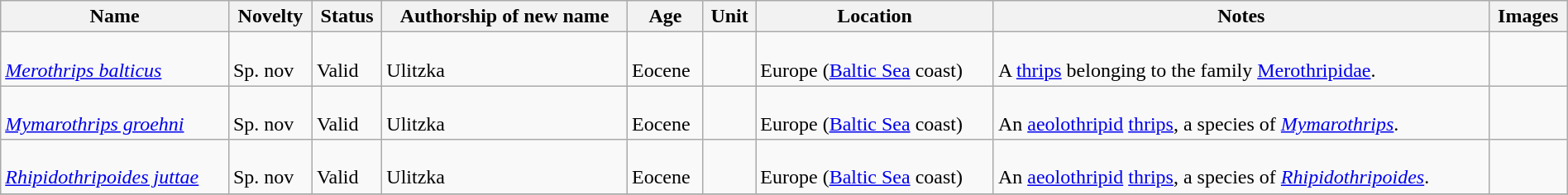<table class="wikitable sortable" align="center" width="100%">
<tr>
<th>Name</th>
<th>Novelty</th>
<th>Status</th>
<th>Authorship of new name</th>
<th>Age</th>
<th>Unit</th>
<th>Location</th>
<th>Notes</th>
<th>Images</th>
</tr>
<tr>
<td><br><em><a href='#'>Merothrips balticus</a></em></td>
<td><br>Sp. nov</td>
<td><br>Valid</td>
<td><br>Ulitzka</td>
<td><br>Eocene</td>
<td></td>
<td><br>Europe (<a href='#'>Baltic Sea</a> coast)</td>
<td><br>A <a href='#'>thrips</a> belonging to the family <a href='#'>Merothripidae</a>.</td>
<td></td>
</tr>
<tr>
<td><br><em><a href='#'>Mymarothrips groehni</a></em></td>
<td><br>Sp. nov</td>
<td><br>Valid</td>
<td><br>Ulitzka</td>
<td><br>Eocene</td>
<td></td>
<td><br>Europe (<a href='#'>Baltic Sea</a> coast)</td>
<td><br>An <a href='#'>aeolothripid</a> <a href='#'>thrips</a>, a species of <em><a href='#'>Mymarothrips</a></em>.</td>
<td></td>
</tr>
<tr>
<td><br><em><a href='#'>Rhipidothripoides juttae</a></em></td>
<td><br>Sp. nov</td>
<td><br>Valid</td>
<td><br>Ulitzka</td>
<td><br>Eocene</td>
<td></td>
<td><br>Europe (<a href='#'>Baltic Sea</a> coast)</td>
<td><br>An <a href='#'>aeolothripid</a> <a href='#'>thrips</a>, a species of <em><a href='#'>Rhipidothripoides</a></em>.</td>
<td></td>
</tr>
<tr>
</tr>
</table>
